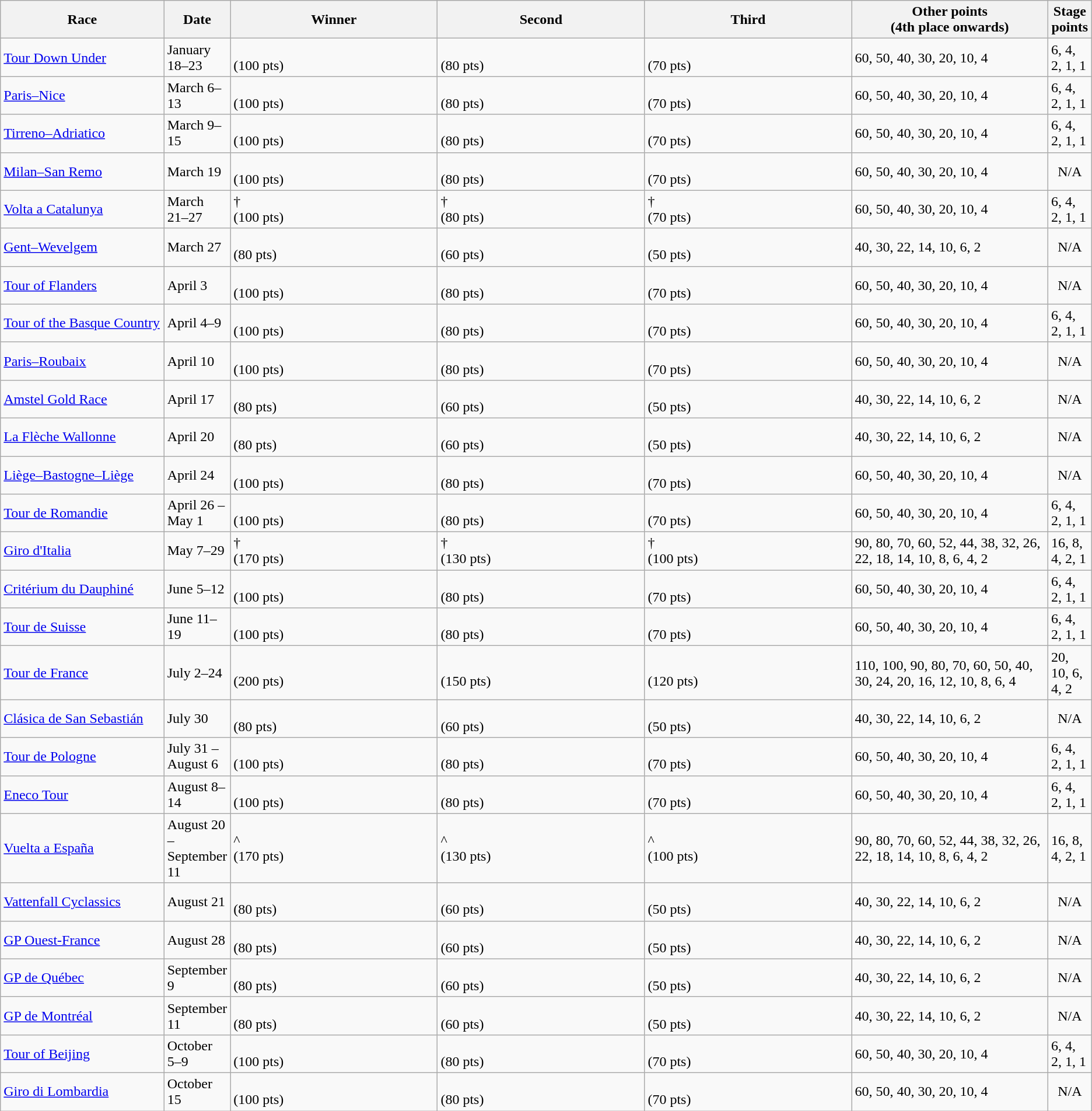<table class="wikitable">
<tr>
<th width=15%>Race</th>
<th width=6%>Date</th>
<th width=19%>Winner</th>
<th width=19%>Second</th>
<th width=19%>Third</th>
<th width=18%>Other points<br>(4th place onwards)</th>
<th width=4%>Stage points</th>
</tr>
<tr>
<td> <a href='#'>Tour Down Under</a></td>
<td>January 18–23</td>
<td><br>(100 pts)</td>
<td><br>(80 pts)</td>
<td><br>(70 pts)</td>
<td>60, 50, 40, 30, 20, 10, 4</td>
<td>6, 4, 2, 1, 1</td>
</tr>
<tr>
<td> <a href='#'>Paris–Nice</a></td>
<td>March 6–13</td>
<td> <br>(100 pts)</td>
<td> <br>(80 pts)</td>
<td> <br>(70 pts)</td>
<td>60, 50, 40, 30, 20, 10, 4</td>
<td>6, 4, 2, 1, 1</td>
</tr>
<tr>
<td> <a href='#'>Tirreno–Adriatico</a></td>
<td>March 9–15</td>
<td> <br>(100 pts)</td>
<td> <br>(80 pts)</td>
<td> <br>(70 pts)</td>
<td>60, 50, 40, 30, 20, 10, 4</td>
<td>6, 4, 2, 1, 1</td>
</tr>
<tr>
<td> <a href='#'>Milan–San Remo</a></td>
<td>March 19</td>
<td> <br>(100 pts)</td>
<td> <br>(80 pts)</td>
<td> <br>(70 pts)</td>
<td>60, 50, 40, 30, 20, 10, 4</td>
<td align=center>N/A</td>
</tr>
<tr>
<td> <a href='#'>Volta a Catalunya</a></td>
<td>March 21–27</td>
<td>†<br>(100 pts)</td>
<td>†<br>(80 pts)</td>
<td>†<br>(70 pts)</td>
<td>60, 50, 40, 30, 20, 10, 4</td>
<td>6, 4, 2, 1, 1</td>
</tr>
<tr>
<td> <a href='#'>Gent–Wevelgem</a></td>
<td>March 27</td>
<td> <br>(80 pts)</td>
<td> <br>(60 pts)</td>
<td> <br>(50 pts)</td>
<td>40, 30, 22, 14, 10, 6, 2</td>
<td align=center>N/A</td>
</tr>
<tr>
<td> <a href='#'>Tour of Flanders</a></td>
<td>April 3</td>
<td> <br>(100 pts)</td>
<td> <br>(80 pts)</td>
<td> <br>(70 pts)</td>
<td>60, 50, 40, 30, 20, 10, 4</td>
<td align=center>N/A</td>
</tr>
<tr>
<td> <a href='#'>Tour of the Basque Country</a></td>
<td>April 4–9</td>
<td> <br>(100 pts)</td>
<td> <br>(80 pts)</td>
<td> <br>(70 pts)</td>
<td>60, 50, 40, 30, 20, 10, 4</td>
<td>6, 4, 2, 1, 1</td>
</tr>
<tr>
<td> <a href='#'>Paris–Roubaix</a></td>
<td>April 10</td>
<td> <br>(100 pts)</td>
<td> <br>(80 pts)</td>
<td> <br>(70 pts)</td>
<td>60, 50, 40, 30, 20, 10, 4</td>
<td align=center>N/A</td>
</tr>
<tr>
<td> <a href='#'>Amstel Gold Race</a></td>
<td>April 17</td>
<td> <br>(80 pts)</td>
<td> <br>(60 pts)</td>
<td> <br>(50 pts)</td>
<td>40, 30, 22, 14, 10, 6, 2</td>
<td align=center>N/A</td>
</tr>
<tr>
<td> <a href='#'>La Flèche Wallonne</a></td>
<td>April 20</td>
<td> <br>(80 pts)</td>
<td> <br>(60 pts)</td>
<td> <br>(50 pts)</td>
<td>40, 30, 22, 14, 10, 6, 2</td>
<td align=center>N/A</td>
</tr>
<tr>
<td> <a href='#'>Liège–Bastogne–Liège</a></td>
<td>April 24</td>
<td> <br>(100 pts)</td>
<td> <br>(80 pts)</td>
<td> <br>(70 pts)</td>
<td>60, 50, 40, 30, 20, 10, 4</td>
<td align=center>N/A</td>
</tr>
<tr>
<td> <a href='#'>Tour de Romandie</a></td>
<td>April 26 – May 1</td>
<td> <br>(100 pts)</td>
<td> <br>(80 pts)</td>
<td> <br>(70 pts)</td>
<td>60, 50, 40, 30, 20, 10, 4</td>
<td>6, 4, 2, 1, 1</td>
</tr>
<tr>
<td> <a href='#'>Giro d'Italia</a></td>
<td>May 7–29</td>
<td>† <br>(170 pts)</td>
<td>† <br>(130 pts)</td>
<td>† <br>(100 pts)</td>
<td>90, 80, 70, 60, 52, 44, 38, 32, 26, 22, 18, 14, 10, 8, 6, 4, 2</td>
<td>16, 8, 4, 2, 1</td>
</tr>
<tr>
<td> <a href='#'>Critérium du Dauphiné</a></td>
<td>June 5–12</td>
<td> <br>(100 pts)</td>
<td> <br>(80 pts)</td>
<td> <br>(70 pts)</td>
<td>60, 50, 40, 30, 20, 10, 4</td>
<td>6, 4, 2, 1, 1</td>
</tr>
<tr>
<td> <a href='#'>Tour de Suisse</a></td>
<td>June 11–19</td>
<td> <br>(100 pts)</td>
<td> <br>(80 pts)</td>
<td> <br>(70 pts)</td>
<td>60, 50, 40, 30, 20, 10, 4</td>
<td>6, 4, 2, 1, 1</td>
</tr>
<tr>
<td> <a href='#'>Tour de France</a></td>
<td>July 2–24</td>
<td> <br>(200 pts)</td>
<td> <br>(150 pts)</td>
<td> <br>(120 pts)</td>
<td>110, 100, 90, 80, 70, 60, 50, 40, 30, 24, 20, 16, 12, 10, 8, 6, 4</td>
<td>20, 10, 6, 4, 2</td>
</tr>
<tr>
<td> <a href='#'>Clásica de San Sebastián</a></td>
<td>July 30</td>
<td> <br>(80 pts)</td>
<td> <br>(60 pts)</td>
<td> <br>(50 pts)</td>
<td>40, 30, 22, 14, 10, 6, 2</td>
<td align=center>N/A</td>
</tr>
<tr>
<td> <a href='#'>Tour de Pologne</a></td>
<td>July 31 – August 6</td>
<td> <br>(100 pts)</td>
<td> <br>(80 pts)</td>
<td> <br>(70 pts)</td>
<td>60, 50, 40, 30, 20, 10, 4</td>
<td>6, 4, 2, 1, 1</td>
</tr>
<tr>
<td> <a href='#'>Eneco Tour</a></td>
<td>August 8–14</td>
<td> <br>(100 pts)</td>
<td> <br>(80 pts)</td>
<td> <br>(70 pts)</td>
<td>60, 50, 40, 30, 20, 10, 4</td>
<td>6, 4, 2, 1, 1</td>
</tr>
<tr>
<td> <a href='#'>Vuelta a España</a></td>
<td>August 20 – September 11</td>
<td>^ <br>(170 pts)</td>
<td>^ <br>(130 pts)</td>
<td>^ <br>(100 pts)</td>
<td>90, 80, 70, 60, 52, 44, 38, 32, 26, 22, 18, 14, 10, 8, 6, 4, 2</td>
<td>16, 8, 4, 2, 1</td>
</tr>
<tr>
<td> <a href='#'>Vattenfall Cyclassics</a></td>
<td>August 21</td>
<td> <br>(80 pts)</td>
<td> <br>(60 pts)</td>
<td> <br>(50 pts)</td>
<td>40, 30, 22, 14, 10, 6, 2</td>
<td align=center>N/A</td>
</tr>
<tr>
<td> <a href='#'>GP Ouest-France</a></td>
<td>August 28</td>
<td> <br>(80 pts)</td>
<td> <br>(60 pts)</td>
<td> <br>(50 pts)</td>
<td>40, 30, 22, 14, 10, 6, 2</td>
<td align=center>N/A</td>
</tr>
<tr>
<td> <a href='#'>GP de Québec</a></td>
<td>September 9</td>
<td> <br>(80 pts)</td>
<td> <br>(60 pts)</td>
<td> <br>(50 pts)</td>
<td>40, 30, 22, 14, 10, 6, 2</td>
<td align=center>N/A</td>
</tr>
<tr>
<td> <a href='#'>GP de Montréal</a></td>
<td>September 11</td>
<td> <br>(80 pts)</td>
<td> <br>(60 pts)</td>
<td> <br>(50 pts)</td>
<td>40, 30, 22, 14, 10, 6, 2</td>
<td align=center>N/A</td>
</tr>
<tr>
<td> <a href='#'>Tour of Beijing</a></td>
<td>October 5–9</td>
<td> <br> (100 pts)</td>
<td> <br>(80 pts)</td>
<td> <br>(70 pts)</td>
<td>60, 50, 40, 30, 20, 10, 4</td>
<td>6, 4, 2, 1, 1</td>
</tr>
<tr>
<td> <a href='#'>Giro di Lombardia</a></td>
<td>October 15</td>
<td> <br>(100 pts)</td>
<td> <br>(80 pts)</td>
<td> <br>(70 pts)</td>
<td>60, 50, 40, 30, 20, 10, 4</td>
<td align=center>N/A</td>
</tr>
</table>
